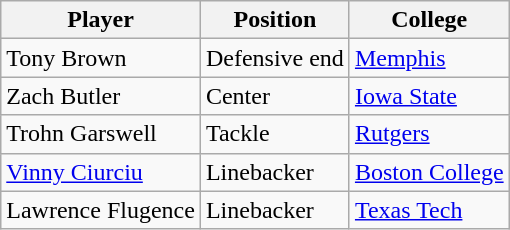<table class="wikitable">
<tr>
<th>Player</th>
<th>Position</th>
<th>College</th>
</tr>
<tr>
<td>Tony Brown</td>
<td>Defensive end</td>
<td><a href='#'>Memphis</a></td>
</tr>
<tr>
<td>Zach Butler</td>
<td>Center</td>
<td><a href='#'>Iowa State</a></td>
</tr>
<tr>
<td>Trohn Garswell</td>
<td>Tackle</td>
<td><a href='#'>Rutgers</a></td>
</tr>
<tr>
<td><a href='#'>Vinny Ciurciu</a></td>
<td>Linebacker</td>
<td><a href='#'>Boston College</a></td>
</tr>
<tr>
<td>Lawrence Flugence</td>
<td>Linebacker</td>
<td><a href='#'>Texas Tech</a></td>
</tr>
</table>
